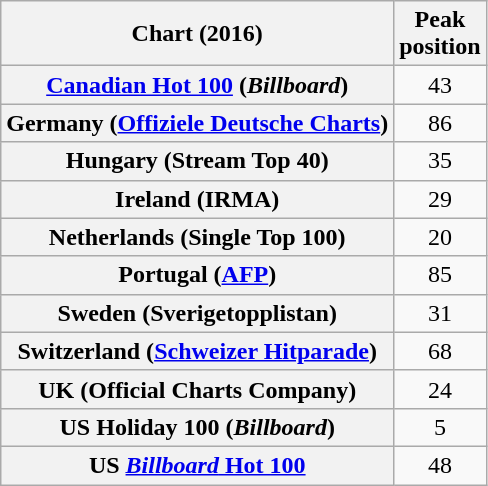<table class="wikitable sortable plainrowheaders">
<tr>
<th scope="col">Chart (2016)</th>
<th scope="col">Peak<br>position</th>
</tr>
<tr>
<th scope="row"><a href='#'>Canadian Hot 100</a> (<em>Billboard</em>)</th>
<td style="text-align:center;">43</td>
</tr>
<tr>
<th scope="row">Germany (<a href='#'>Offiziele Deutsche Charts</a>)</th>
<td style="text-align:center;">86</td>
</tr>
<tr>
<th scope="row">Hungary (Stream Top 40)</th>
<td style="text-align:center;">35</td>
</tr>
<tr>
<th scope="row">Ireland (IRMA)</th>
<td style="text-align:center;">29</td>
</tr>
<tr>
<th scope="row">Netherlands (Single Top 100)</th>
<td style="text-align:center;">20</td>
</tr>
<tr>
<th scope="row">Portugal (<a href='#'>AFP</a>)</th>
<td style="text-align:center;">85</td>
</tr>
<tr>
<th scope="row">Sweden (Sverigetopplistan)</th>
<td style="text-align:center;">31</td>
</tr>
<tr>
<th scope="row">Switzerland (<a href='#'>Schweizer Hitparade</a>)</th>
<td style="text-align:center;">68</td>
</tr>
<tr>
<th scope="row">UK (Official Charts Company)</th>
<td style="text-align:center;">24</td>
</tr>
<tr>
<th scope="row">US Holiday 100 (<em>Billboard</em>)</th>
<td style="text-align:center;">5</td>
</tr>
<tr>
<th scope="row">US <a href='#'><em>Billboard</em> Hot 100</a></th>
<td style="text-align:center;">48</td>
</tr>
</table>
